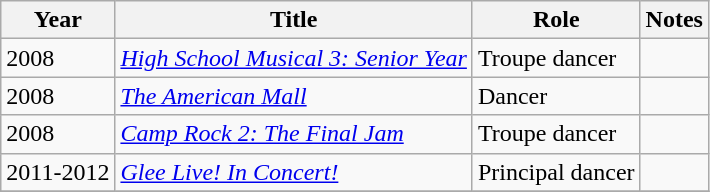<table class="wikitable sortable">
<tr>
<th>Year</th>
<th>Title</th>
<th>Role</th>
<th class="unsortable">Notes</th>
</tr>
<tr>
<td>2008</td>
<td><em><a href='#'>High School Musical 3: Senior Year</a></em></td>
<td>Troupe dancer</td>
<td></td>
</tr>
<tr>
<td>2008</td>
<td><em><a href='#'>The American Mall</a></em></td>
<td>Dancer</td>
<td></td>
</tr>
<tr>
<td>2008</td>
<td><em><a href='#'>Camp Rock 2: The Final Jam</a></em></td>
<td>Troupe dancer</td>
<td></td>
</tr>
<tr>
<td>2011-2012</td>
<td><em><a href='#'>Glee Live! In Concert!</a></em></td>
<td>Principal dancer</td>
<td></td>
</tr>
<tr>
</tr>
</table>
